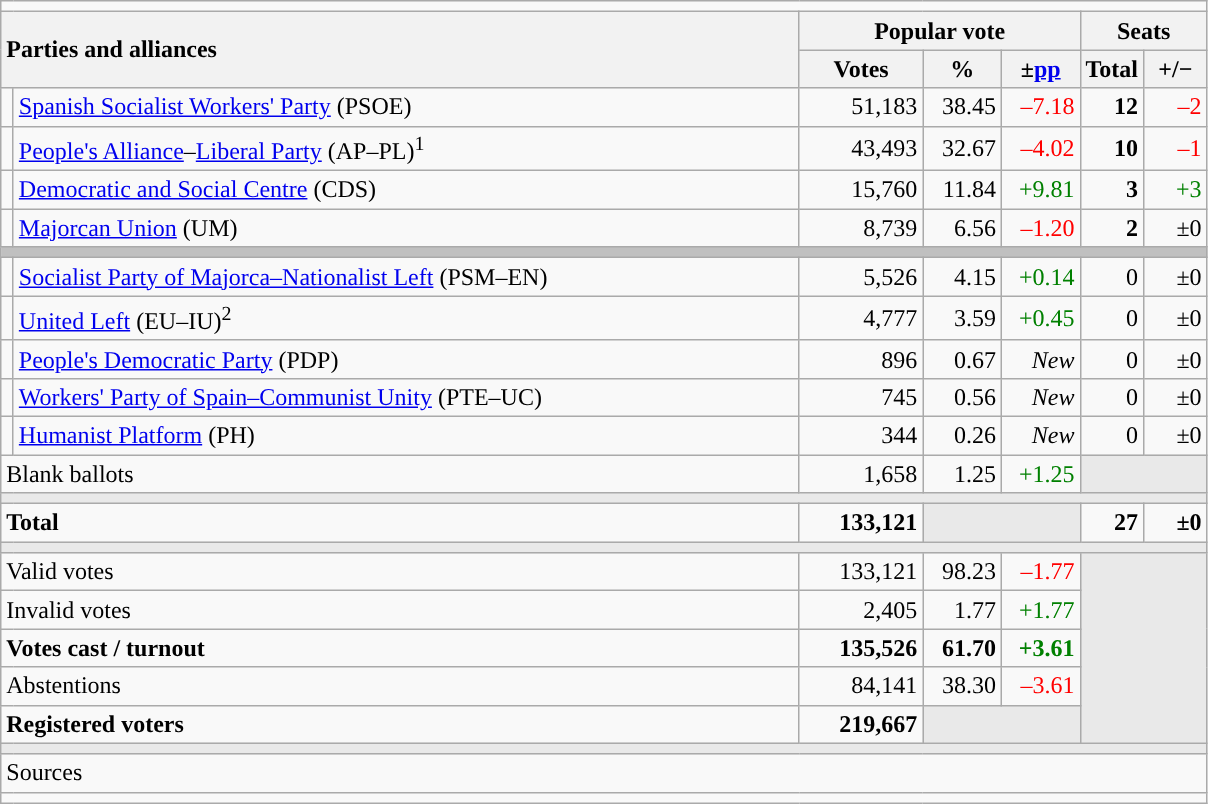<table class="wikitable" style="text-align:right;">
<tr>
<td colspan="7"></td>
</tr>
<tr>
<th style="text-align:left;" rowspan="2" colspan="2" width="525">Parties and alliances</th>
<th colspan="3">Popular vote</th>
<th colspan="2">Seats</th>
</tr>
<tr>
<th width="75">Votes</th>
<th width="45">%</th>
<th width="45">±<a href='#'>pp</a></th>
<th width="35">Total</th>
<th width="35">+/−</th>
</tr>
<tr>
<td width="1" style="color:inherit;background:"></td>
<td align="left"><a href='#'>Spanish Socialist Workers' Party</a> (PSOE)</td>
<td>51,183</td>
<td>38.45</td>
<td style="color:red;">–7.18</td>
<td><strong>12</strong></td>
<td style="color:red;">–2</td>
</tr>
<tr>
<td style="color:inherit;background:"></td>
<td align="left"><a href='#'>People's Alliance</a>–<a href='#'>Liberal Party</a> (AP–PL)<sup>1</sup></td>
<td>43,493</td>
<td>32.67</td>
<td style="color:red;">–4.02</td>
<td><strong>10</strong></td>
<td style="color:red;">–1</td>
</tr>
<tr>
<td style="color:inherit;background:"></td>
<td align="left"><a href='#'>Democratic and Social Centre</a> (CDS)</td>
<td>15,760</td>
<td>11.84</td>
<td style="color:green;">+9.81</td>
<td><strong>3</strong></td>
<td style="color:green;">+3</td>
</tr>
<tr>
<td style="color:inherit;background:"></td>
<td align="left"><a href='#'>Majorcan Union</a> (UM)</td>
<td>8,739</td>
<td>6.56</td>
<td style="color:red;">–1.20</td>
<td><strong>2</strong></td>
<td>±0</td>
</tr>
<tr>
<td colspan="7" bgcolor="#C0C0C0"></td>
</tr>
<tr>
<td style="color:inherit;background:"></td>
<td align="left"><a href='#'>Socialist Party of Majorca–Nationalist Left</a> (PSM–EN)</td>
<td>5,526</td>
<td>4.15</td>
<td style="color:green;">+0.14</td>
<td>0</td>
<td>±0</td>
</tr>
<tr>
<td style="color:inherit;background:"></td>
<td align="left"><a href='#'>United Left</a> (EU–IU)<sup>2</sup></td>
<td>4,777</td>
<td>3.59</td>
<td style="color:green;">+0.45</td>
<td>0</td>
<td>±0</td>
</tr>
<tr>
<td style="color:inherit;background:"></td>
<td align="left"><a href='#'>People's Democratic Party</a> (PDP)</td>
<td>896</td>
<td>0.67</td>
<td><em>New</em></td>
<td>0</td>
<td>±0</td>
</tr>
<tr>
<td style="color:inherit;background:"></td>
<td align="left"><a href='#'>Workers' Party of Spain–Communist Unity</a> (PTE–UC)</td>
<td>745</td>
<td>0.56</td>
<td><em>New</em></td>
<td>0</td>
<td>±0</td>
</tr>
<tr>
<td style="color:inherit;background:"></td>
<td align="left"><a href='#'>Humanist Platform</a> (PH)</td>
<td>344</td>
<td>0.26</td>
<td><em>New</em></td>
<td>0</td>
<td>±0</td>
</tr>
<tr>
<td align="left" colspan="2">Blank ballots</td>
<td>1,658</td>
<td>1.25</td>
<td style="color:green;">+1.25</td>
<td bgcolor="#E9E9E9" colspan="2"></td>
</tr>
<tr>
<td colspan="7" bgcolor="#E9E9E9"></td>
</tr>
<tr style="font-weight:bold;">
<td align="left" colspan="2">Total</td>
<td>133,121</td>
<td bgcolor="#E9E9E9" colspan="2"></td>
<td>27</td>
<td>±0</td>
</tr>
<tr>
<td colspan="7" bgcolor="#E9E9E9"></td>
</tr>
<tr>
<td align="left" colspan="2">Valid votes</td>
<td>133,121</td>
<td>98.23</td>
<td style="color:red;">–1.77</td>
<td bgcolor="#E9E9E9" colspan="2" rowspan="5"></td>
</tr>
<tr>
<td align="left" colspan="2">Invalid votes</td>
<td>2,405</td>
<td>1.77</td>
<td style="color:green;">+1.77</td>
</tr>
<tr style="font-weight:bold;">
<td align="left" colspan="2">Votes cast / turnout</td>
<td>135,526</td>
<td>61.70</td>
<td style="color:green;">+3.61</td>
</tr>
<tr>
<td align="left" colspan="2">Abstentions</td>
<td>84,141</td>
<td>38.30</td>
<td style="color:red;">–3.61</td>
</tr>
<tr style="font-weight:bold;">
<td align="left" colspan="2">Registered voters</td>
<td>219,667</td>
<td bgcolor="#E9E9E9" colspan="2"></td>
</tr>
<tr>
<td colspan="7" bgcolor="#E9E9E9"></td>
</tr>
<tr>
<td align="left" colspan="7">Sources</td>
</tr>
<tr>
<td colspan="7" style="text-align:left; max-width:790px;"></td>
</tr>
</table>
